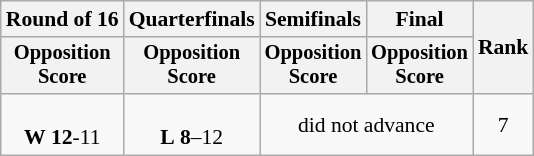<table class=wikitable style="font-size:90%">
<tr>
<th>Round of 16</th>
<th>Quarterfinals</th>
<th>Semifinals</th>
<th>Final</th>
<th rowspan=2>Rank</th>
</tr>
<tr style="font-size:95%">
<th>Opposition<br>Score</th>
<th>Opposition<br>Score</th>
<th>Opposition<br>Score</th>
<th>Opposition<br>Score</th>
</tr>
<tr align=center>
<td><br><strong>W</strong>  <strong>12</strong>-11</td>
<td><br><strong>L</strong>  <strong>8</strong>–12</td>
<td colspan=2>did not advance</td>
<td>7</td>
</tr>
</table>
